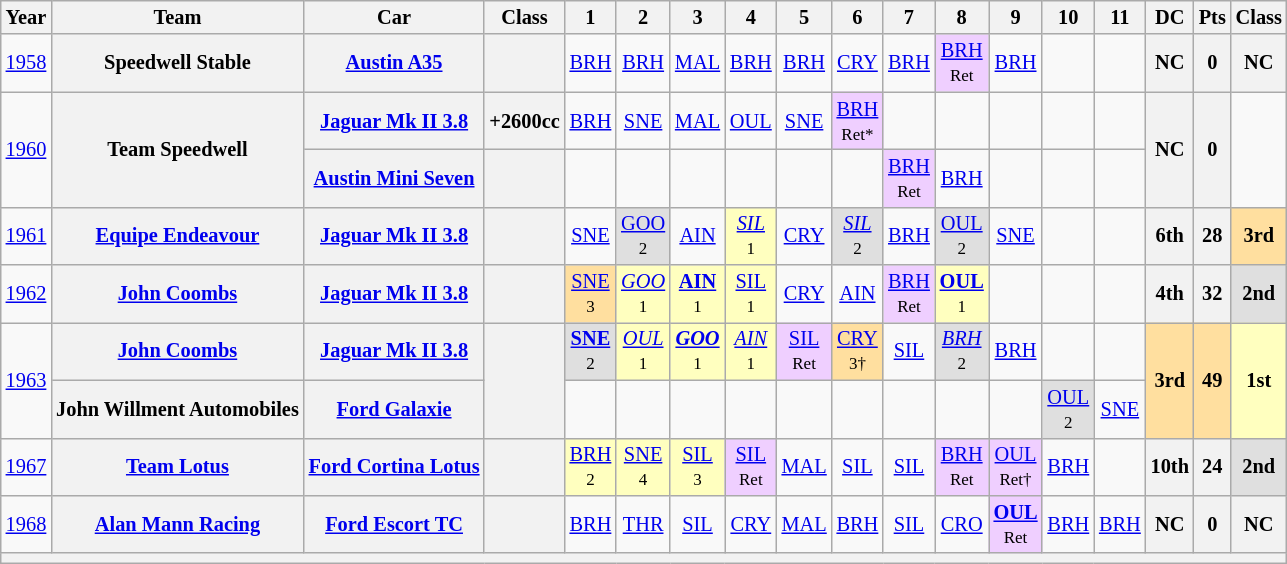<table class="wikitable" style="text-align:center; font-size:85%">
<tr>
<th>Year</th>
<th>Team</th>
<th>Car</th>
<th>Class</th>
<th>1</th>
<th>2</th>
<th>3</th>
<th>4</th>
<th>5</th>
<th>6</th>
<th>7</th>
<th>8</th>
<th>9</th>
<th>10</th>
<th>11</th>
<th>DC</th>
<th>Pts</th>
<th>Class</th>
</tr>
<tr>
<td><a href='#'>1958</a></td>
<th>Speedwell Stable</th>
<th><a href='#'>Austin A35</a></th>
<th><span></span></th>
<td><a href='#'>BRH</a></td>
<td><a href='#'>BRH</a></td>
<td><a href='#'>MAL</a></td>
<td><a href='#'>BRH</a></td>
<td><a href='#'>BRH</a></td>
<td><a href='#'>CRY</a></td>
<td><a href='#'>BRH</a></td>
<td style="background:#EFCFFF;"><a href='#'>BRH</a><br><small>Ret</small></td>
<td><a href='#'>BRH</a></td>
<td></td>
<td></td>
<th>NC</th>
<th>0</th>
<th>NC</th>
</tr>
<tr>
<td rowspan=2><a href='#'>1960</a></td>
<th rowspan=2>Team Speedwell</th>
<th><a href='#'>Jaguar Mk II 3.8</a></th>
<th><span>+2600cc</span></th>
<td><a href='#'>BRH</a></td>
<td><a href='#'>SNE</a></td>
<td><a href='#'>MAL</a></td>
<td><a href='#'>OUL</a></td>
<td><a href='#'>SNE</a></td>
<td style="background:#EFCFFF;"><a href='#'>BRH</a><br><small>Ret*</small></td>
<td></td>
<td></td>
<td></td>
<td></td>
<td></td>
<th rowspan=2>NC</th>
<th rowspan=2>0</th>
<td rowspan=2></td>
</tr>
<tr>
<th><a href='#'>Austin Mini Seven</a></th>
<th></th>
<td></td>
<td></td>
<td></td>
<td></td>
<td></td>
<td></td>
<td style="background:#EFCFFF;"><a href='#'>BRH</a><br><small>Ret</small></td>
<td><a href='#'>BRH</a></td>
<td></td>
<td></td>
<td></td>
</tr>
<tr>
<td><a href='#'>1961</a></td>
<th><a href='#'>Equipe Endeavour</a></th>
<th><a href='#'>Jaguar Mk II 3.8</a></th>
<th><span></span></th>
<td><a href='#'>SNE</a></td>
<td style="background:#DFDFDF;"><a href='#'>GOO</a><br><small>2</small></td>
<td><a href='#'>AIN</a></td>
<td style="background:#FFFFBF;"><em><a href='#'>SIL</a></em><br><small>1</small></td>
<td><a href='#'>CRY</a></td>
<td style="background:#DFDFDF;"><em><a href='#'>SIL</a></em><br><small>2</small></td>
<td><a href='#'>BRH</a></td>
<td style="background:#DFDFDF;"><a href='#'>OUL</a><br><small>2</small></td>
<td><a href='#'>SNE</a></td>
<td></td>
<td></td>
<th>6th</th>
<th>28</th>
<td style="background:#FFDF9F"><strong>3rd</strong></td>
</tr>
<tr>
<td><a href='#'>1962</a></td>
<th><a href='#'>John Coombs</a></th>
<th><a href='#'>Jaguar Mk II 3.8</a></th>
<th><span></span></th>
<td style="background:#FFDF9F;"><a href='#'>SNE</a><br><small>3</small></td>
<td style="background:#FFFFBF;"><em><a href='#'>GOO</a></em><br><small>1</small></td>
<td style="background:#FFFFBF;"><strong><a href='#'>AIN</a></strong><br><small>1</small></td>
<td style="background:#FFFFBF;"><a href='#'>SIL</a><br><small>1</small></td>
<td><a href='#'>CRY</a></td>
<td><a href='#'>AIN</a></td>
<td style="background:#EFCFFF;"><a href='#'>BRH</a><br><small>Ret</small></td>
<td style="background:#FFFFBF;"><strong><a href='#'>OUL</a></strong><br><small>1</small></td>
<td></td>
<td></td>
<td></td>
<th>4th</th>
<th>32</th>
<td style="background:#DFDFDF;"><strong>2nd</strong></td>
</tr>
<tr>
<td rowspan=2><a href='#'>1963</a></td>
<th><a href='#'>John Coombs</a></th>
<th><a href='#'>Jaguar Mk II 3.8</a></th>
<th rowspan=2><span></span></th>
<td style="background:#DFDFDF;"><strong><a href='#'>SNE</a></strong><br><small>2</small></td>
<td style="background:#FFFFBF;"><em><a href='#'>OUL</a></em><br><small>1</small></td>
<td style="background:#FFFFBF;"><strong><em><a href='#'>GOO</a></em></strong><br><small>1</small></td>
<td style="background:#FFFFBF;"><em><a href='#'>AIN</a></em><br><small>1</small></td>
<td style="background:#EFCFFF;"><a href='#'>SIL</a><br><small>Ret</small></td>
<td style="background:#FFDF9F;"><a href='#'>CRY</a><br><small>3†</small></td>
<td><a href='#'>SIL</a></td>
<td style="background:#DFDFDF;"><em><a href='#'>BRH</a></em><br><small>2</small></td>
<td><a href='#'>BRH</a></td>
<td></td>
<td></td>
<td rowspan=2 style="background:#FFDF9F;"><strong>3rd</strong></td>
<td rowspan=2 style="background:#FFDF9F;"><strong>49</strong></td>
<td rowspan=2 style="background:#FFFFBF;"><strong>1st</strong></td>
</tr>
<tr>
<th>John Willment Automobiles</th>
<th><a href='#'>Ford Galaxie</a></th>
<td></td>
<td></td>
<td></td>
<td></td>
<td></td>
<td></td>
<td></td>
<td></td>
<td></td>
<td style="background:#DFDFDF;"><a href='#'>OUL</a><br><small>2</small></td>
<td><a href='#'>SNE</a></td>
</tr>
<tr>
<td><a href='#'>1967</a></td>
<th><a href='#'>Team Lotus</a></th>
<th><a href='#'>Ford Cortina Lotus</a></th>
<th><span></span></th>
<td style="background:#FFFFBF;"><a href='#'>BRH</a><br><small>2</small></td>
<td style="background:#FFFFBF;"><a href='#'>SNE</a><br><small>4</small></td>
<td style="background:#FFFFBF;"><a href='#'>SIL</a><br><small>3</small></td>
<td style="background:#EFCFFF;"><a href='#'>SIL</a><br><small>Ret</small></td>
<td><a href='#'>MAL</a></td>
<td><a href='#'>SIL</a></td>
<td><a href='#'>SIL</a></td>
<td style="background:#EFCFFF;"><a href='#'>BRH</a><br><small>Ret</small></td>
<td style="background:#EFCFFF;"><a href='#'>OUL</a><br><small>Ret†</small></td>
<td><a href='#'>BRH</a></td>
<td></td>
<th>10th</th>
<th>24</th>
<td style="background:#DFDFDF;"><strong>2nd</strong></td>
</tr>
<tr>
<td><a href='#'>1968</a></td>
<th><a href='#'>Alan Mann Racing</a></th>
<th><a href='#'>Ford Escort TC</a></th>
<th><span></span></th>
<td><a href='#'>BRH</a></td>
<td><a href='#'>THR</a></td>
<td><a href='#'>SIL</a></td>
<td><a href='#'>CRY</a></td>
<td><a href='#'>MAL</a></td>
<td><a href='#'>BRH</a></td>
<td><a href='#'>SIL</a></td>
<td><a href='#'>CRO</a></td>
<td style="background:#EFCFFF;"><strong><a href='#'>OUL</a></strong><br><small>Ret</small></td>
<td><a href='#'>BRH</a></td>
<td><a href='#'>BRH</a></td>
<th>NC</th>
<th>0</th>
<th>NC</th>
</tr>
<tr>
<th colspan="18"></th>
</tr>
</table>
